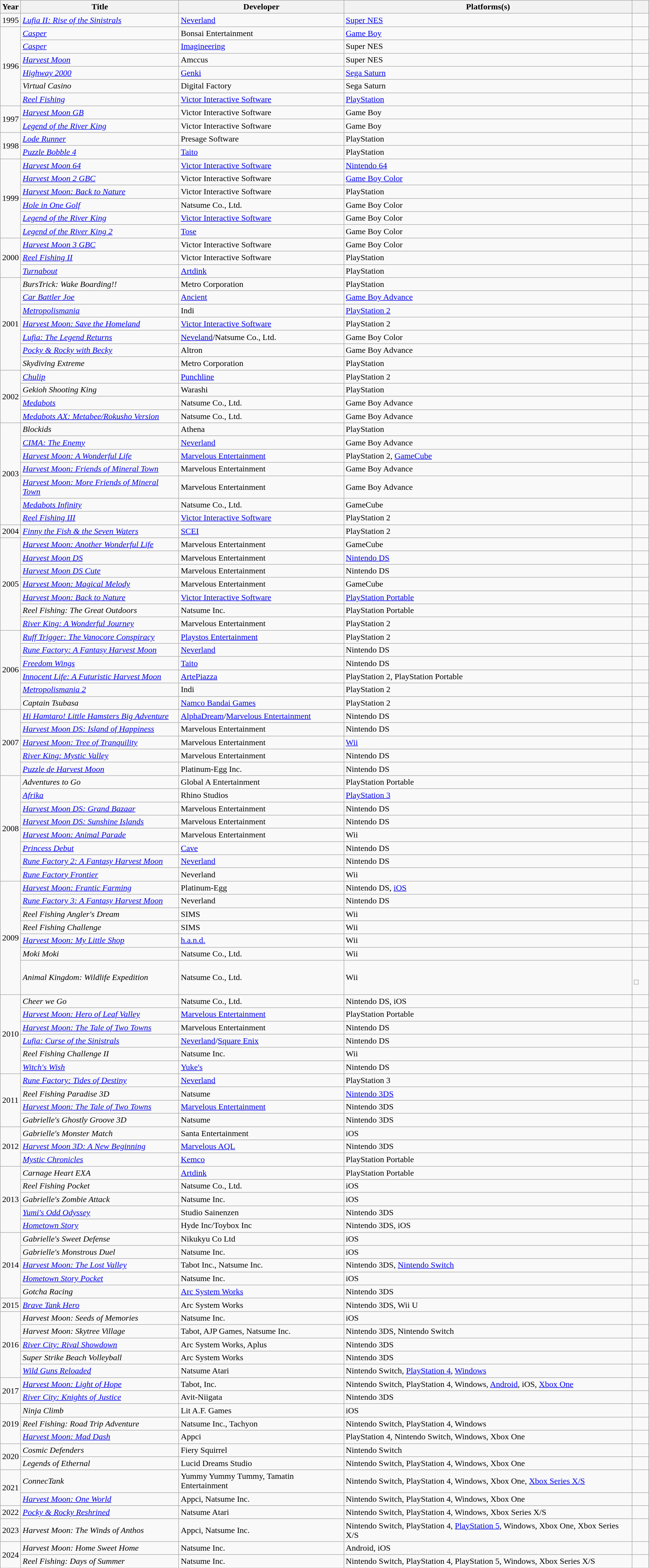<table class="wikitable sortable">
<tr>
<th>Year</th>
<th>Title</th>
<th>Developer</th>
<th>Platforms(s)</th>
<th class="unsortable"></th>
</tr>
<tr>
<td>1995</td>
<td><em><a href='#'>Lufia II: Rise of the Sinistrals</a></em></td>
<td><a href='#'>Neverland</a></td>
<td><a href='#'>Super NES</a></td>
<td></td>
</tr>
<tr>
<td rowspan="6">1996</td>
<td><em><a href='#'>Casper</a></em></td>
<td>Bonsai Entertainment</td>
<td><a href='#'>Game Boy</a></td>
<td></td>
</tr>
<tr>
<td><em><a href='#'>Casper</a></em></td>
<td><a href='#'>Imagineering</a></td>
<td>Super NES</td>
<td></td>
</tr>
<tr>
<td><em><a href='#'>Harvest Moon</a></em></td>
<td>Amccus</td>
<td>Super NES</td>
<td></td>
</tr>
<tr>
<td><em><a href='#'>Highway 2000</a></em></td>
<td><a href='#'>Genki</a></td>
<td><a href='#'>Sega Saturn</a></td>
<td></td>
</tr>
<tr>
<td><em>Virtual Casino</em></td>
<td>Digital Factory</td>
<td>Sega Saturn</td>
<td></td>
</tr>
<tr>
<td><em><a href='#'>Reel Fishing</a></em></td>
<td><a href='#'>Victor Interactive Software</a></td>
<td><a href='#'>PlayStation</a></td>
<td></td>
</tr>
<tr>
<td rowspan="2">1997</td>
<td><em><a href='#'>Harvest Moon GB</a></em></td>
<td>Victor Interactive Software</td>
<td>Game Boy</td>
<td></td>
</tr>
<tr>
<td><em><a href='#'>Legend of the River King</a></em></td>
<td>Victor Interactive Software</td>
<td>Game Boy</td>
<td></td>
</tr>
<tr>
<td rowspan="2">1998</td>
<td><em><a href='#'>Lode Runner</a></em></td>
<td>Presage Software</td>
<td>PlayStation</td>
<td></td>
</tr>
<tr>
<td><em><a href='#'>Puzzle Bobble 4</a></em></td>
<td><a href='#'>Taito</a></td>
<td>PlayStation</td>
<td></td>
</tr>
<tr>
<td rowspan="6">1999</td>
<td><em><a href='#'>Harvest Moon 64</a></em></td>
<td><a href='#'>Victor Interactive Software</a></td>
<td><a href='#'>Nintendo 64</a></td>
<td></td>
</tr>
<tr>
<td><em><a href='#'>Harvest Moon 2 GBC</a></em></td>
<td>Victor Interactive Software</td>
<td><a href='#'>Game Boy Color</a></td>
<td></td>
</tr>
<tr>
<td><em><a href='#'>Harvest Moon: Back to Nature</a></em></td>
<td>Victor Interactive Software</td>
<td>PlayStation</td>
<td></td>
</tr>
<tr>
<td><em><a href='#'>Hole in One Golf</a></em></td>
<td>Natsume Co., Ltd.</td>
<td>Game Boy Color</td>
<td></td>
</tr>
<tr>
<td><em><a href='#'>Legend of the River King</a></em></td>
<td><a href='#'>Victor Interactive Software</a></td>
<td>Game Boy Color</td>
<td></td>
</tr>
<tr>
<td><em><a href='#'>Legend of the River King 2</a></em></td>
<td><a href='#'>Tose</a></td>
<td>Game Boy Color</td>
<td></td>
</tr>
<tr>
<td rowspan="3">2000</td>
<td><em><a href='#'>Harvest Moon 3 GBC</a></em></td>
<td>Victor Interactive Software</td>
<td>Game Boy Color</td>
<td></td>
</tr>
<tr>
<td><em><a href='#'>Reel Fishing II</a></em></td>
<td>Victor Interactive Software</td>
<td>PlayStation</td>
<td></td>
</tr>
<tr>
<td><em><a href='#'>Turnabout</a></em></td>
<td><a href='#'>Artdink</a></td>
<td>PlayStation</td>
<td></td>
</tr>
<tr>
<td rowspan="7">2001</td>
<td><em>BursTrick: Wake Boarding!!</em></td>
<td>Metro Corporation</td>
<td>PlayStation</td>
<td></td>
</tr>
<tr>
<td><em><a href='#'>Car Battler Joe</a></em></td>
<td><a href='#'>Ancient</a></td>
<td><a href='#'>Game Boy Advance</a></td>
<td></td>
</tr>
<tr>
<td><em><a href='#'>Metropolismania</a></em></td>
<td>Indi</td>
<td><a href='#'>PlayStation 2</a></td>
<td></td>
</tr>
<tr>
<td><em><a href='#'>Harvest Moon: Save the Homeland</a></em></td>
<td><a href='#'>Victor Interactive Software</a></td>
<td>PlayStation 2</td>
<td></td>
</tr>
<tr>
<td><em><a href='#'>Lufia: The Legend Returns</a></em></td>
<td><a href='#'>Neveland</a>/Natsume Co., Ltd.</td>
<td>Game Boy Color</td>
<td></td>
</tr>
<tr>
<td><em><a href='#'>Pocky & Rocky with Becky</a></em></td>
<td>Altron</td>
<td>Game Boy Advance</td>
<td></td>
</tr>
<tr>
<td><em>Skydiving Extreme</em></td>
<td>Metro Corporation</td>
<td>PlayStation</td>
<td></td>
</tr>
<tr>
<td rowspan="4">2002</td>
<td><em><a href='#'>Chulip</a></em></td>
<td><a href='#'>Punchline</a></td>
<td>PlayStation 2</td>
<td></td>
</tr>
<tr>
<td><em>Gekioh Shooting King</em></td>
<td>Warashi</td>
<td>PlayStation</td>
<td></td>
</tr>
<tr>
<td><em><a href='#'>Medabots</a></em></td>
<td>Natsume Co., Ltd.</td>
<td>Game Boy Advance</td>
<td></td>
</tr>
<tr>
<td><em><a href='#'>Medabots AX: Metabee/Rokusho Version</a></em></td>
<td>Natsume Co., Ltd.</td>
<td>Game Boy Advance</td>
<td></td>
</tr>
<tr>
<td rowspan="7">2003</td>
<td><em>Blockids</em></td>
<td>Athena</td>
<td>PlayStation</td>
<td></td>
</tr>
<tr>
<td><em><a href='#'>CIMA: The Enemy</a></em></td>
<td><a href='#'>Neverland</a></td>
<td>Game Boy Advance</td>
<td></td>
</tr>
<tr>
<td><em><a href='#'>Harvest Moon: A Wonderful Life</a></em></td>
<td><a href='#'>Marvelous Entertainment</a></td>
<td>PlayStation 2, <a href='#'>GameCube</a></td>
<td></td>
</tr>
<tr>
<td><em><a href='#'>Harvest Moon: Friends of Mineral Town</a></em></td>
<td>Marvelous Entertainment</td>
<td>Game Boy Advance</td>
<td></td>
</tr>
<tr>
<td><em><a href='#'>Harvest Moon: More Friends of Mineral Town</a></em></td>
<td>Marvelous Entertainment</td>
<td>Game Boy Advance</td>
<td></td>
</tr>
<tr>
<td><em><a href='#'>Medabots Infinity</a></em></td>
<td>Natsume Co., Ltd.</td>
<td>GameCube</td>
<td></td>
</tr>
<tr>
<td><em><a href='#'>Reel Fishing III</a></em></td>
<td><a href='#'>Victor Interactive Software</a></td>
<td>PlayStation 2</td>
<td></td>
</tr>
<tr>
<td>2004</td>
<td><em><a href='#'>Finny the Fish & the Seven Waters</a></em></td>
<td><a href='#'>SCEI</a></td>
<td>PlayStation 2</td>
<td></td>
</tr>
<tr>
<td rowspan="7">2005</td>
<td><em><a href='#'>Harvest Moon: Another Wonderful Life</a></em></td>
<td>Marvelous Entertainment</td>
<td>GameCube</td>
<td></td>
</tr>
<tr>
<td><em><a href='#'>Harvest Moon DS</a></em></td>
<td>Marvelous Entertainment</td>
<td><a href='#'>Nintendo DS</a></td>
<td></td>
</tr>
<tr>
<td><em><a href='#'>Harvest Moon DS Cute</a></em></td>
<td>Marvelous Entertainment</td>
<td>Nintendo DS</td>
<td></td>
</tr>
<tr>
<td><em><a href='#'>Harvest Moon: Magical Melody</a></em></td>
<td>Marvelous Entertainment</td>
<td>GameCube</td>
<td></td>
</tr>
<tr>
<td><em><a href='#'>Harvest Moon: Back to Nature</a></em></td>
<td><a href='#'>Victor Interactive Software</a></td>
<td><a href='#'>PlayStation Portable</a></td>
<td></td>
</tr>
<tr>
<td><em>Reel Fishing: The Great Outdoors</em></td>
<td>Natsume Inc.</td>
<td>PlayStation Portable</td>
<td></td>
</tr>
<tr>
<td><em><a href='#'>River King: A Wonderful Journey</a></em></td>
<td>Marvelous Entertainment</td>
<td>PlayStation 2</td>
<td></td>
</tr>
<tr>
<td rowspan="6">2006</td>
<td><em><a href='#'>Ruff Trigger: The Vanocore Conspiracy</a></em></td>
<td><a href='#'>Playstos Entertainment</a></td>
<td>PlayStation 2</td>
<td></td>
</tr>
<tr>
<td><em><a href='#'>Rune Factory: A Fantasy Harvest Moon</a></em></td>
<td><a href='#'>Neverland</a></td>
<td>Nintendo DS</td>
<td></td>
</tr>
<tr>
<td><em><a href='#'>Freedom Wings</a></em></td>
<td><a href='#'>Taito</a></td>
<td>Nintendo DS</td>
<td></td>
</tr>
<tr>
<td><em><a href='#'>Innocent Life: A Futuristic Harvest Moon</a></em></td>
<td><a href='#'>ArtePiazza</a></td>
<td>PlayStation 2, PlayStation Portable</td>
<td></td>
</tr>
<tr>
<td><em><a href='#'>Metropolismania 2</a></em></td>
<td>Indi</td>
<td>PlayStation 2</td>
<td></td>
</tr>
<tr>
<td><em>Captain Tsubasa</em></td>
<td><a href='#'>Namco Bandai Games</a></td>
<td>PlayStation 2</td>
<td></td>
</tr>
<tr>
<td rowspan="5">2007</td>
<td><em><a href='#'>Hi Hamtaro! Little Hamsters Big Adventure</a></em></td>
<td><a href='#'>AlphaDream</a>/<a href='#'>Marvelous Entertainment</a></td>
<td>Nintendo DS</td>
<td></td>
</tr>
<tr>
<td><em><a href='#'>Harvest Moon DS: Island of Happiness</a></em></td>
<td>Marvelous Entertainment</td>
<td>Nintendo DS</td>
<td></td>
</tr>
<tr>
<td><em><a href='#'>Harvest Moon: Tree of Tranquility</a></em></td>
<td>Marvelous Entertainment</td>
<td><a href='#'>Wii</a></td>
<td></td>
</tr>
<tr>
<td><em><a href='#'>River King: Mystic Valley</a></em></td>
<td>Marvelous Entertainment</td>
<td>Nintendo DS</td>
<td></td>
</tr>
<tr>
<td><em><a href='#'>Puzzle de Harvest Moon</a></em></td>
<td>Platinum-Egg Inc.</td>
<td>Nintendo DS</td>
<td></td>
</tr>
<tr>
<td rowspan="8">2008</td>
<td><em>Adventures to Go</em></td>
<td>Global A Entertainment</td>
<td>PlayStation Portable</td>
<td></td>
</tr>
<tr>
<td><em><a href='#'>Afrika</a></em></td>
<td>Rhino Studios</td>
<td><a href='#'>PlayStation 3</a></td>
<td></td>
</tr>
<tr>
<td><em><a href='#'>Harvest Moon DS: Grand Bazaar</a></em></td>
<td>Marvelous Entertainment</td>
<td>Nintendo DS</td>
<td></td>
</tr>
<tr>
<td><em><a href='#'>Harvest Moon DS: Sunshine Islands</a></em></td>
<td>Marvelous Entertainment</td>
<td>Nintendo DS</td>
<td></td>
</tr>
<tr>
<td><em><a href='#'>Harvest Moon: Animal Parade</a></em></td>
<td>Marvelous Entertainment</td>
<td>Wii</td>
<td></td>
</tr>
<tr>
<td><em><a href='#'>Princess Debut</a></em></td>
<td><a href='#'>Cave</a></td>
<td>Nintendo DS</td>
<td></td>
</tr>
<tr>
<td><em><a href='#'>Rune Factory 2: A Fantasy Harvest Moon</a></em></td>
<td><a href='#'>Neverland</a></td>
<td>Nintendo DS</td>
<td></td>
</tr>
<tr>
<td><em><a href='#'>Rune Factory Frontier</a></em></td>
<td>Neverland</td>
<td>Wii</td>
</tr>
<tr>
<td rowspan="7">2009</td>
<td><em><a href='#'>Harvest Moon: Frantic Farming</a></em></td>
<td>Platinum-Egg</td>
<td>Nintendo DS, <a href='#'>iOS</a></td>
<td></td>
</tr>
<tr>
<td><em><a href='#'>Rune Factory 3: A Fantasy Harvest Moon</a></em></td>
<td>Neverland</td>
<td>Nintendo DS</td>
<td></td>
</tr>
<tr>
<td><em>Reel Fishing Angler's Dream</em></td>
<td>SIMS</td>
<td>Wii</td>
<td></td>
</tr>
<tr>
<td><em>Reel Fishing Challenge</em></td>
<td>SIMS</td>
<td>Wii</td>
<td></td>
</tr>
<tr>
<td><em><a href='#'>Harvest Moon: My Little Shop</a></em></td>
<td><a href='#'>h.a.n.d.</a></td>
<td>Wii</td>
<td></td>
</tr>
<tr>
<td><em>Moki Moki</em></td>
<td>Natsume Co., Ltd.</td>
<td>Wii</td>
<td></td>
</tr>
<tr>
<td><em>Animal Kingdom: Wildlife Expedition</em></td>
<td>Natsume Co., Ltd.</td>
<td>Wii</td>
<td><br><table class="wikitable sortable">
<tr>
<td></td>
</tr>
</table>
</td>
</tr>
<tr>
<td rowspan="6">2010</td>
<td><em>Cheer we Go</em></td>
<td>Natsume Co., Ltd.</td>
<td>Nintendo DS, iOS</td>
<td></td>
</tr>
<tr>
<td><em><a href='#'>Harvest Moon: Hero of Leaf Valley</a></em></td>
<td><a href='#'>Marvelous Entertainment</a></td>
<td>PlayStation Portable</td>
<td></td>
</tr>
<tr>
<td><em><a href='#'>Harvest Moon: The Tale of Two Towns</a></em></td>
<td>Marvelous Entertainment</td>
<td>Nintendo DS</td>
<td></td>
</tr>
<tr>
<td><em><a href='#'>Lufia: Curse of the Sinistrals</a></em></td>
<td><a href='#'>Neverland</a>/<a href='#'>Square Enix</a></td>
<td>Nintendo DS</td>
<td></td>
</tr>
<tr>
<td><em>Reel Fishing Challenge II</em></td>
<td>Natsume Inc.</td>
<td>Wii</td>
<td></td>
</tr>
<tr>
<td><em><a href='#'>Witch's Wish</a></em></td>
<td><a href='#'>Yuke's</a></td>
<td>Nintendo DS</td>
<td></td>
</tr>
<tr>
<td rowspan="4">2011</td>
<td><em><a href='#'>Rune Factory: Tides of Destiny</a></em></td>
<td><a href='#'>Neverland</a></td>
<td>PlayStation 3</td>
<td></td>
</tr>
<tr>
<td><em>Reel Fishing Paradise 3D</em></td>
<td>Natsume</td>
<td><a href='#'>Nintendo 3DS</a></td>
<td></td>
</tr>
<tr>
<td><em><a href='#'>Harvest Moon: The Tale of Two Towns</a></em></td>
<td><a href='#'>Marvelous Entertainment</a></td>
<td>Nintendo 3DS</td>
<td></td>
</tr>
<tr>
<td><em>Gabrielle's Ghostly Groove 3D</em></td>
<td>Natsume</td>
<td>Nintendo 3DS</td>
<td></td>
</tr>
<tr>
<td rowspan="3">2012</td>
<td><em>Gabrielle's Monster Match</em></td>
<td>Santa Entertainment</td>
<td>iOS</td>
<td></td>
</tr>
<tr>
<td><em><a href='#'>Harvest Moon 3D: A New Beginning</a></em></td>
<td><a href='#'>Marvelous AQL</a></td>
<td>Nintendo 3DS</td>
<td></td>
</tr>
<tr>
<td><em><a href='#'>Mystic Chronicles</a></em></td>
<td><a href='#'>Kemco</a></td>
<td>PlayStation Portable</td>
<td></td>
</tr>
<tr>
<td rowspan="5">2013</td>
<td><em>Carnage Heart EXA</em></td>
<td><a href='#'>Artdink</a></td>
<td>PlayStation Portable</td>
<td></td>
</tr>
<tr>
<td><em>Reel Fishing Pocket</em></td>
<td>Natsume Co., Ltd.</td>
<td>iOS</td>
<td></td>
</tr>
<tr>
<td><em>Gabrielle's Zombie Attack</em></td>
<td>Natsume Inc.</td>
<td>iOS</td>
<td></td>
</tr>
<tr>
<td><em><a href='#'>Yumi's Odd Odyssey</a></em></td>
<td>Studio Sainenzen</td>
<td>Nintendo 3DS</td>
<td></td>
</tr>
<tr>
<td><em><a href='#'>Hometown Story</a></em></td>
<td>Hyde Inc/Toybox Inc</td>
<td>Nintendo 3DS, iOS</td>
<td></td>
</tr>
<tr>
<td rowspan="5">2014</td>
<td><em>Gabrielle's Sweet Defense</em></td>
<td>Nikukyu Co Ltd</td>
<td>iOS</td>
<td></td>
</tr>
<tr>
<td><em>Gabrielle's Monstrous Duel</em></td>
<td>Natsume Inc.</td>
<td>iOS</td>
<td></td>
</tr>
<tr>
<td><em><a href='#'>Harvest Moon: The Lost Valley</a></em></td>
<td>Tabot Inc., Natsume Inc.</td>
<td>Nintendo 3DS, <a href='#'>Nintendo Switch</a></td>
<td></td>
</tr>
<tr>
<td><em><a href='#'>Hometown Story Pocket</a></em></td>
<td>Natsume Inc.</td>
<td>iOS</td>
<td></td>
</tr>
<tr>
<td><em>Gotcha Racing</em></td>
<td><a href='#'>Arc System Works</a></td>
<td>Nintendo 3DS</td>
<td></td>
</tr>
<tr>
<td>2015</td>
<td><em><a href='#'>Brave Tank Hero</a></em></td>
<td>Arc System Works</td>
<td>Nintendo 3DS, Wii U</td>
<td></td>
</tr>
<tr>
<td rowspan="5">2016</td>
<td><em>Harvest Moon: Seeds of Memories</em></td>
<td>Natsume Inc.</td>
<td>iOS</td>
<td></td>
</tr>
<tr>
<td><em>Harvest Moon: Skytree Village</em></td>
<td>Tabot, AJP Games, Natsume Inc.</td>
<td>Nintendo 3DS, Nintendo Switch</td>
<td></td>
</tr>
<tr>
<td><em><a href='#'>River City: Rival Showdown</a></em></td>
<td>Arc System Works, Aplus</td>
<td>Nintendo 3DS</td>
<td></td>
</tr>
<tr>
<td><em>Super Strike Beach Volleyball</em></td>
<td>Arc System Works</td>
<td>Nintendo 3DS</td>
<td></td>
</tr>
<tr>
<td><em><a href='#'>Wild Guns Reloaded</a></em></td>
<td>Natsume Atari</td>
<td>Nintendo Switch, <a href='#'>PlayStation 4</a>, <a href='#'>Windows</a></td>
<td></td>
</tr>
<tr>
<td rowspan="2">2017</td>
<td><em><a href='#'>Harvest Moon: Light of Hope</a></em></td>
<td>Tabot, Inc.</td>
<td>Nintendo Switch, PlayStation 4, Windows, <a href='#'>Android</a>, iOS, <a href='#'>Xbox One</a></td>
<td></td>
</tr>
<tr>
<td><em><a href='#'>River City: Knights of Justice</a></em></td>
<td>Avit-Niigata</td>
<td>Nintendo 3DS</td>
<td></td>
</tr>
<tr>
<td rowspan="3">2019</td>
<td><em>Ninja Climb</em></td>
<td>Lit A.F. Games</td>
<td>iOS</td>
<td></td>
</tr>
<tr>
<td><em>Reel Fishing: Road Trip Adventure</em></td>
<td>Natsume Inc., Tachyon</td>
<td>Nintendo Switch, PlayStation 4, Windows</td>
<td></td>
</tr>
<tr>
<td><em><a href='#'>Harvest Moon: Mad Dash</a></em></td>
<td>Appci</td>
<td>PlayStation 4, Nintendo Switch, Windows, Xbox One</td>
<td></td>
</tr>
<tr>
<td rowspan="2">2020</td>
<td><em>Cosmic Defenders</em></td>
<td>Fiery Squirrel</td>
<td>Nintendo Switch</td>
<td></td>
</tr>
<tr>
<td><em>Legends of Ethernal</em></td>
<td>Lucid Dreams Studio</td>
<td>Nintendo Switch, PlayStation 4, Windows, Xbox One</td>
<td></td>
</tr>
<tr>
<td rowspan="2">2021</td>
<td><em>ConnecTank</em></td>
<td>Yummy Yummy Tummy, Tamatin Entertainment</td>
<td>Nintendo Switch, PlayStation 4, Windows, Xbox One, <a href='#'>Xbox Series X/S</a></td>
<td></td>
</tr>
<tr>
<td><em><a href='#'>Harvest Moon: One World</a></em></td>
<td>Appci, Natsume Inc.</td>
<td>Nintendo Switch, PlayStation 4, Windows, Xbox One</td>
<td></td>
</tr>
<tr>
<td>2022</td>
<td><em><a href='#'>Pocky & Rocky Reshrined</a></em></td>
<td>Natsume Atari</td>
<td>Nintendo Switch, PlayStation 4, Windows, Xbox Series X/S</td>
<td></td>
</tr>
<tr>
<td>2023</td>
<td><em>Harvest Moon: The Winds of Anthos</em></td>
<td>Appci, Natsume Inc.</td>
<td>Nintendo Switch, PlayStation 4, <a href='#'>PlayStation 5</a>, Windows, Xbox One, Xbox Series X/S</td>
<td></td>
</tr>
<tr>
<td rowspan="2">2024</td>
<td><em>Harvest Moon: Home Sweet Home</em></td>
<td>Natsume Inc.</td>
<td>Android, iOS</td>
<td></td>
</tr>
<tr>
<td><em>Reel Fishing: Days of Summer</em></td>
<td>Natsume Inc.</td>
<td>Nintendo Switch, PlayStation 4, PlayStation 5, Windows, Xbox Series X/S</td>
<td></td>
</tr>
</table>
